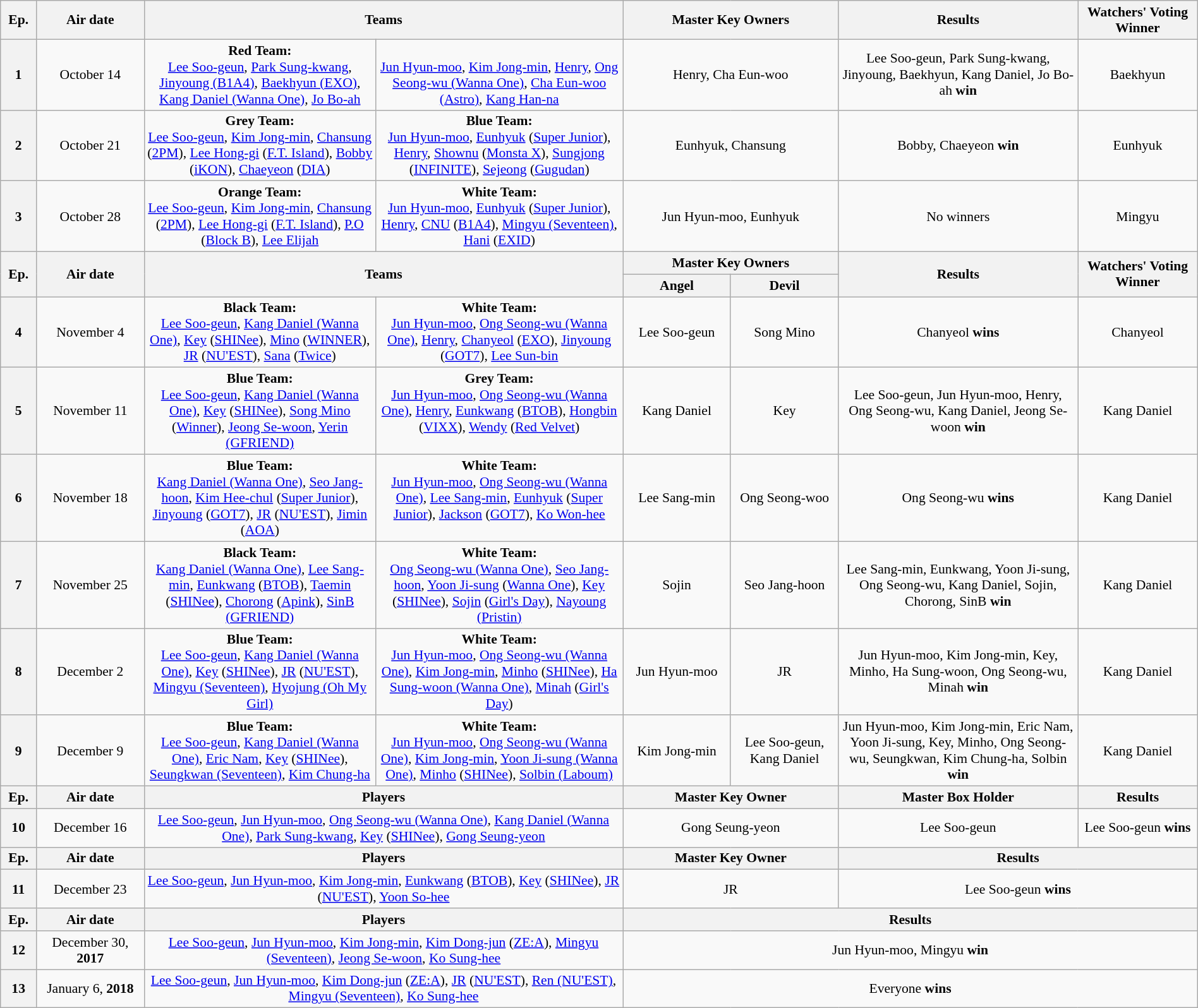<table class="wikitable" style="text-align:center; font-size:90%; width:100%">
<tr>
<th style="width:3%">Ep.</th>
<th style="width:9%">Air date</th>
<th style="width:40%" colspan="2">Teams</th>
<th colspan="2" width="18%">Master Key Owners</th>
<th style="width:20%">Results</th>
<th style="width:10%">Watchers' Voting Winner</th>
</tr>
<tr>
<th>1</th>
<td>October 14</td>
<td style="width:"20%" valign="top"><strong>Red Team:</strong><br> <a href='#'>Lee Soo-geun</a>, <a href='#'>Park Sung-kwang</a>, <a href='#'>Jinyoung (B1A4)</a>, <a href='#'>Baekhyun (EXO)</a>, <a href='#'>Kang Daniel (Wanna One)</a>, <a href='#'>Jo Bo-ah</a></td>
<td style="width:"20%" valign="top"><br> <a href='#'>Jun Hyun-moo</a>, <a href='#'>Kim Jong-min</a>, <a href='#'>Henry</a>, <a href='#'>Ong Seong-wu (Wanna One)</a>, <a href='#'>Cha Eun-woo (Astro)</a>, <a href='#'>Kang Han-na</a></td>
<td colspan="2">Henry, Cha Eun-woo</td>
<td>Lee Soo-geun, Park Sung-kwang, Jinyoung, Baekhyun, Kang Daniel, Jo Bo-ah <strong>win</strong></td>
<td>Baekhyun</td>
</tr>
<tr>
<th>2</th>
<td>October 21</td>
<td valign="top"><strong>Grey Team:</strong><br> <a href='#'>Lee Soo-geun</a>, <a href='#'>Kim Jong-min</a>, <a href='#'>Chansung</a> (<a href='#'>2PM</a>), <a href='#'>Lee Hong-gi</a> (<a href='#'>F.T. Island</a>), <a href='#'>Bobby</a> (<a href='#'>iKON</a>), <a href='#'>Chaeyeon</a> (<a href='#'>DIA</a>)</td>
<td valign="top"><strong>Blue Team:</strong><br> <a href='#'>Jun Hyun-moo</a>, <a href='#'>Eunhyuk</a> (<a href='#'>Super Junior</a>), <a href='#'>Henry</a>, <a href='#'>Shownu</a> (<a href='#'>Monsta X</a>), <a href='#'>Sungjong</a> (<a href='#'>INFINITE</a>), <a href='#'>Sejeong</a> (<a href='#'>Gugudan</a>)</td>
<td colspan="2">Eunhyuk, Chansung</td>
<td>Bobby, Chaeyeon <strong>win</strong></td>
<td>Eunhyuk</td>
</tr>
<tr>
<th>3</th>
<td>October 28</td>
<td valign="top"><strong>Orange Team:</strong><br> <a href='#'>Lee Soo-geun</a>, <a href='#'>Kim Jong-min</a>, <a href='#'>Chansung</a> (<a href='#'>2PM</a>), <a href='#'>Lee Hong-gi</a> (<a href='#'>F.T. Island</a>), <a href='#'>P.O</a> (<a href='#'>Block B</a>), <a href='#'>Lee Elijah</a></td>
<td valign="top"><strong>White Team:</strong><br> <a href='#'>Jun Hyun-moo</a>, <a href='#'>Eunhyuk</a> (<a href='#'>Super Junior</a>), <a href='#'>Henry</a>, <a href='#'>CNU</a> (<a href='#'>B1A4</a>), <a href='#'>Mingyu (Seventeen)</a>, <a href='#'>Hani</a> (<a href='#'>EXID</a>)</td>
<td colspan="2">Jun Hyun-moo, Eunhyuk</td>
<td>No winners</td>
<td>Mingyu</td>
</tr>
<tr>
<th rowspan="2" style="width:3%">Ep.</th>
<th rowspan="2" style="width:8%">Air date</th>
<th rowspan="2" colspan="2" style="width:8%">Teams</th>
<th colspan="2" style="width:18%">Master Key Owners</th>
<th rowspan="2" style="width:20%">Results</th>
<th rowspan="2" style="width:10%">Watchers' Voting Winner</th>
</tr>
<tr>
<th style="width:9%">Angel</th>
<th style="width:9%">Devil</th>
</tr>
<tr>
<th>4</th>
<td>November 4</td>
<td valign="top"><strong>Black Team:</strong><br> <a href='#'>Lee Soo-geun</a>, <a href='#'>Kang Daniel (Wanna One)</a>, <a href='#'>Key</a> (<a href='#'>SHINee</a>), <a href='#'>Mino</a> (<a href='#'>WINNER</a>), <a href='#'>JR</a> (<a href='#'>NU'EST</a>), <a href='#'>Sana</a> (<a href='#'>Twice</a>)</td>
<td valign="top"><strong>White Team:</strong><br> <a href='#'>Jun Hyun-moo</a>, <a href='#'>Ong Seong-wu (Wanna One)</a>, <a href='#'>Henry</a>, <a href='#'>Chanyeol</a> (<a href='#'>EXO</a>), <a href='#'>Jinyoung</a> (<a href='#'>GOT7</a>), <a href='#'>Lee Sun-bin</a></td>
<td>Lee Soo-geun</td>
<td>Song Mino</td>
<td>Chanyeol <strong>wins</strong></td>
<td>Chanyeol</td>
</tr>
<tr>
<th>5</th>
<td>November 11</td>
<td valign="top"><strong>Blue Team:</strong><br> <a href='#'>Lee Soo-geun</a>, <a href='#'>Kang Daniel (Wanna One)</a>, <a href='#'>Key</a> (<a href='#'>SHINee</a>), <a href='#'>Song Mino</a> (<a href='#'>Winner</a>), <a href='#'>Jeong Se-woon</a>, <a href='#'>Yerin (GFRIEND)</a></td>
<td valign="top"><strong>Grey Team:</strong><br> <a href='#'>Jun Hyun-moo</a>, <a href='#'>Ong Seong-wu (Wanna One)</a>, <a href='#'>Henry</a>, <a href='#'>Eunkwang</a> (<a href='#'>BTOB</a>), <a href='#'>Hongbin</a> (<a href='#'>VIXX</a>), <a href='#'>Wendy</a> (<a href='#'>Red Velvet</a>)</td>
<td>Kang Daniel</td>
<td>Key</td>
<td>Lee Soo-geun, Jun Hyun-moo, Henry, Ong Seong-wu, Kang Daniel, Jeong Se-woon <strong>win</strong></td>
<td>Kang Daniel</td>
</tr>
<tr>
<th>6</th>
<td>November 18</td>
<td valign="top"><strong>Blue Team:</strong><br> <a href='#'>Kang Daniel (Wanna One)</a>, <a href='#'>Seo Jang-hoon</a>, <a href='#'>Kim Hee-chul</a> (<a href='#'>Super Junior</a>), <a href='#'>Jinyoung</a> (<a href='#'>GOT7</a>), <a href='#'>JR</a> (<a href='#'>NU'EST</a>), <a href='#'>Jimin</a> (<a href='#'>AOA</a>)</td>
<td valign="top"><strong>White Team:</strong><br> <a href='#'>Jun Hyun-moo</a>, <a href='#'>Ong Seong-wu (Wanna One)</a>, <a href='#'>Lee Sang-min</a>, <a href='#'>Eunhyuk</a> (<a href='#'>Super Junior</a>), <a href='#'>Jackson</a> (<a href='#'>GOT7</a>), <a href='#'>Ko Won-hee</a></td>
<td>Lee Sang-min</td>
<td>Ong Seong-woo</td>
<td>Ong Seong-wu <strong>wins</strong></td>
<td>Kang Daniel</td>
</tr>
<tr>
<th>7</th>
<td>November 25</td>
<td valign="top"><strong>Black Team:</strong><br> <a href='#'>Kang Daniel (Wanna One)</a>, <a href='#'>Lee Sang-min</a>, <a href='#'>Eunkwang</a> (<a href='#'>BTOB</a>), <a href='#'>Taemin</a> (<a href='#'>SHINee</a>), <a href='#'>Chorong</a> (<a href='#'>Apink</a>), <a href='#'>SinB (GFRIEND)</a></td>
<td valign="top"><strong>White Team:</strong><br> <a href='#'>Ong Seong-wu (Wanna One)</a>, <a href='#'>Seo Jang-hoon</a>, <a href='#'>Yoon Ji-sung</a>  (<a href='#'>Wanna One</a>), <a href='#'>Key</a> (<a href='#'>SHINee</a>), <a href='#'>Sojin</a> (<a href='#'>Girl's Day</a>), <a href='#'>Nayoung (Pristin)</a></td>
<td>Sojin</td>
<td>Seo Jang-hoon</td>
<td>Lee Sang-min, Eunkwang, Yoon Ji-sung, Ong Seong-wu, Kang Daniel, Sojin, Chorong, SinB <strong>win</strong></td>
<td>Kang Daniel</td>
</tr>
<tr>
<th>8</th>
<td>December 2</td>
<td valign="top"><strong>Blue Team:</strong><br> <a href='#'>Lee Soo-geun</a>, <a href='#'>Kang Daniel (Wanna One)</a>, <a href='#'>Key</a> (<a href='#'>SHINee</a>), <a href='#'>JR</a> (<a href='#'>NU'EST</a>), <a href='#'>Mingyu (Seventeen)</a>, <a href='#'>Hyojung (Oh My Girl)</a></td>
<td valign="top"><strong>White Team:</strong><br> <a href='#'>Jun Hyun-moo</a>, <a href='#'>Ong Seong-wu (Wanna One)</a>, <a href='#'>Kim Jong-min</a>, <a href='#'>Minho</a> (<a href='#'>SHINee</a>), <a href='#'>Ha Sung-woon (Wanna One)</a>, <a href='#'>Minah</a> (<a href='#'>Girl's Day</a>)</td>
<td>Jun Hyun-moo</td>
<td>JR</td>
<td>Jun Hyun-moo, Kim Jong-min, Key, Minho, Ha Sung-woon, Ong Seong-wu, Minah <strong>win</strong></td>
<td>Kang Daniel</td>
</tr>
<tr>
<th>9</th>
<td>December 9</td>
<td valign="top"><strong>Blue Team:</strong><br> <a href='#'>Lee Soo-geun</a>, <a href='#'>Kang Daniel (Wanna One)</a>, <a href='#'>Eric Nam</a>, <a href='#'>Key</a> (<a href='#'>SHINee</a>), <a href='#'>Seungkwan (Seventeen)</a>, <a href='#'>Kim Chung-ha</a></td>
<td valign="top"><strong>White Team:</strong><br> <a href='#'>Jun Hyun-moo</a>, <a href='#'>Ong Seong-wu (Wanna One)</a>, <a href='#'>Kim Jong-min</a>, <a href='#'>Yoon Ji-sung (Wanna One)</a>, <a href='#'>Minho</a> (<a href='#'>SHINee</a>), <a href='#'>Solbin (Laboum)</a></td>
<td>Kim Jong-min</td>
<td>Lee Soo-geun, Kang Daniel</td>
<td>Jun Hyun-moo, Kim Jong-min, Eric Nam, Yoon Ji-sung, Key, Minho, Ong Seong-wu, Seungkwan, Kim Chung-ha, Solbin <strong>win</strong></td>
<td>Kang Daniel</td>
</tr>
<tr>
<th style="width:3%">Ep.</th>
<th style="width:9%">Air date</th>
<th style="width:40%" colspan="2">Players</th>
<th colspan="2" style="width:18%">Master Key Owner</th>
<th style="width:20%">Master Box Holder</th>
<th style="width:10%">Results</th>
</tr>
<tr>
<th>10</th>
<td>December 16</td>
<td colspan="2"><a href='#'>Lee Soo-geun</a>, <a href='#'>Jun Hyun-moo</a>, <a href='#'>Ong Seong-wu (Wanna One)</a>, <a href='#'>Kang Daniel (Wanna One)</a>, <a href='#'>Park Sung-kwang</a>, <a href='#'>Key</a> (<a href='#'>SHINee</a>), <a href='#'>Gong Seung-yeon</a></td>
<td colspan="2">Gong Seung-yeon</td>
<td>Lee Soo-geun</td>
<td>Lee Soo-geun <strong>wins</strong></td>
</tr>
<tr>
<th style="width:3%">Ep.</th>
<th style="width:9%">Air date</th>
<th style="width:40%" colspan="2">Players</th>
<th colspan="2" style="width:18%">Master Key Owner</th>
<th style="width:30%" colspan="2">Results</th>
</tr>
<tr>
<th>11</th>
<td>December 23</td>
<td colspan="2"><a href='#'>Lee Soo-geun</a>, <a href='#'>Jun Hyun-moo</a>, <a href='#'>Kim Jong-min</a>, <a href='#'>Eunkwang</a> (<a href='#'>BTOB</a>), <a href='#'>Key</a> (<a href='#'>SHINee</a>), <a href='#'>JR</a> (<a href='#'>NU'EST</a>), <a href='#'>Yoon So-hee</a></td>
<td colspan="2">JR</td>
<td colspan="2">Lee Soo-geun <strong>wins</strong></td>
</tr>
<tr>
<th style="width:3%">Ep.</th>
<th style="width:8%">Air date</th>
<th style="width:40%" colspan="2">Players</th>
<th style="width:48%" colspan="4">Results</th>
</tr>
<tr>
<th>12</th>
<td>December 30, <strong>2017</strong></td>
<td colspan="2"><a href='#'>Lee Soo-geun</a>, <a href='#'>Jun Hyun-moo</a>, <a href='#'>Kim Jong-min</a>, <a href='#'>Kim Dong-jun</a> (<a href='#'>ZE:A</a>), <a href='#'>Mingyu (Seventeen)</a>, <a href='#'>Jeong Se-woon</a>, <a href='#'>Ko Sung-hee</a></td>
<td colspan="4">Jun Hyun-moo, Mingyu <strong>win</strong></td>
</tr>
<tr>
<th>13</th>
<td>January 6, <strong>2018</strong></td>
<td colspan="2"><a href='#'>Lee Soo-geun</a>, <a href='#'>Jun Hyun-moo</a>, <a href='#'>Kim Dong-jun</a> (<a href='#'>ZE:A</a>), <a href='#'>JR</a> (<a href='#'>NU'EST</a>), <a href='#'>Ren (NU'EST)</a>, <a href='#'>Mingyu (Seventeen)</a>, <a href='#'>Ko Sung-hee</a></td>
<td colspan="4">Everyone <strong>wins</strong></td>
</tr>
</table>
